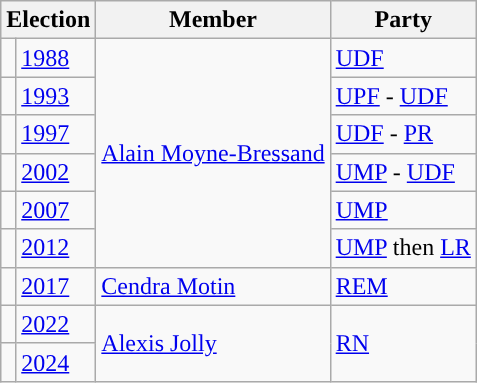<table class="wikitable">
<tr>
<th colspan="2">Election</th>
<th>Member</th>
<th>Party</th>
</tr>
<tr>
<td style="color:inherit;background-color:"></td>
<td><a href='#'>1988</a></td>
<td rowspan="6"><a href='#'>Alain Moyne-Bressand</a><br>


</td>
<td><a href='#'>UDF</a></td>
</tr>
<tr>
<td style="color:inherit;background-color:"></td>
<td><a href='#'>1993</a></td>
<td><a href='#'>UPF</a> - <a href='#'>UDF</a></td>
</tr>
<tr>
<td style="color:inherit;background-color:"></td>
<td><a href='#'>1997</a></td>
<td><a href='#'>UDF</a> - <a href='#'>PR</a></td>
</tr>
<tr>
<td style="color:inherit;background-color:"></td>
<td><a href='#'>2002</a></td>
<td><a href='#'>UMP</a> - <a href='#'>UDF</a></td>
</tr>
<tr>
<td style="color:inherit;background-color:"></td>
<td><a href='#'>2007</a></td>
<td><a href='#'>UMP</a></td>
</tr>
<tr>
<td style="color:inherit;background-color:"></td>
<td><a href='#'>2012</a></td>
<td><a href='#'>UMP</a> then <a href='#'>LR</a></td>
</tr>
<tr>
<td style="color:inherit;background-color: "></td>
<td><a href='#'>2017</a></td>
<td><a href='#'>Cendra Motin</a></td>
<td><a href='#'>REM</a></td>
</tr>
<tr>
<td style="color:inherit;background-color: "></td>
<td><a href='#'>2022</a></td>
<td rowspan="2"><a href='#'>Alexis Jolly</a></td>
<td rowspan="2"><a href='#'>RN</a></td>
</tr>
<tr>
<td style="color:inherit;background-color: "></td>
<td><a href='#'>2024</a></td>
</tr>
</table>
